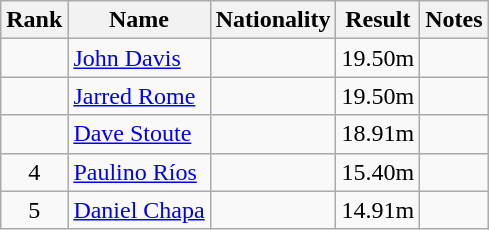<table class="wikitable sortable" style="text-align:center">
<tr>
<th>Rank</th>
<th>Name</th>
<th>Nationality</th>
<th>Result</th>
<th>Notes</th>
</tr>
<tr>
<td align=center></td>
<td align=left><a href='#'>John Davis</a></td>
<td align=left></td>
<td>19.50m</td>
<td></td>
</tr>
<tr>
<td align=center></td>
<td align=left><a href='#'>Jarred Rome</a></td>
<td align=left></td>
<td>19.50m</td>
<td></td>
</tr>
<tr>
<td align=center></td>
<td align=left><a href='#'>Dave Stoute</a></td>
<td align=left></td>
<td>18.91m</td>
<td></td>
</tr>
<tr>
<td align=center>4</td>
<td align=left><a href='#'>Paulino Ríos</a></td>
<td align=left></td>
<td>15.40m</td>
<td></td>
</tr>
<tr>
<td align=center>5</td>
<td align=left><a href='#'>Daniel Chapa</a></td>
<td align=left></td>
<td>14.91m</td>
<td></td>
</tr>
</table>
